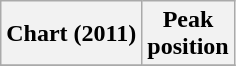<table class="wikitable sortable plainrowheaders">
<tr>
<th scope="col">Chart (2011)</th>
<th scope="col">Peak<br>position</th>
</tr>
<tr>
</tr>
</table>
